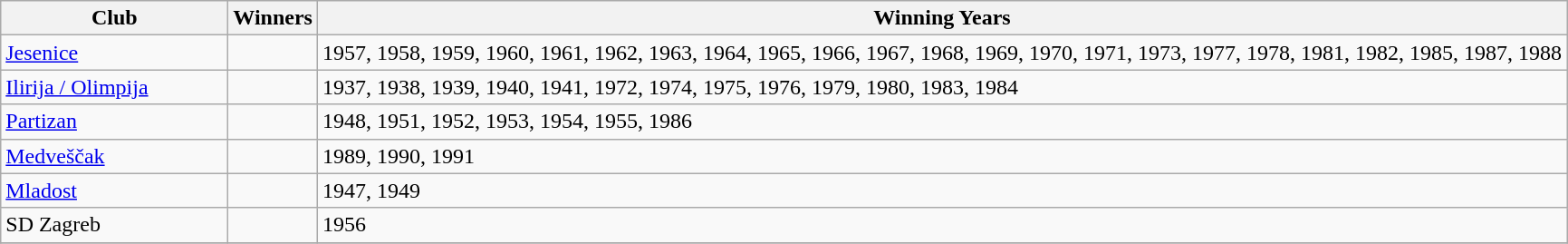<table class="wikitable">
<tr>
<th style="width:10em">Club</th>
<th>Winners</th>
<th>Winning Years</th>
</tr>
<tr>
<td><a href='#'>Jesenice</a></td>
<td></td>
<td>1957, 1958, 1959, 1960, 1961, 1962, 1963, 1964, 1965, 1966, 1967, 1968, 1969, 1970, 1971, 1973, 1977, 1978, 1981, 1982, 1985, 1987, 1988</td>
</tr>
<tr>
<td><a href='#'>Ilirija / Olimpija</a></td>
<td></td>
<td>1937, 1938, 1939, 1940, 1941, 1972, 1974, 1975, 1976, 1979, 1980, 1983, 1984</td>
</tr>
<tr>
<td><a href='#'>Partizan</a></td>
<td></td>
<td>1948, 1951, 1952, 1953, 1954, 1955, 1986</td>
</tr>
<tr>
<td><a href='#'>Medveščak</a></td>
<td></td>
<td>1989, 1990, 1991</td>
</tr>
<tr>
<td><a href='#'>Mladost</a></td>
<td></td>
<td>1947, 1949</td>
</tr>
<tr>
<td>SD Zagreb </td>
<td></td>
<td>1956</td>
</tr>
<tr>
</tr>
</table>
